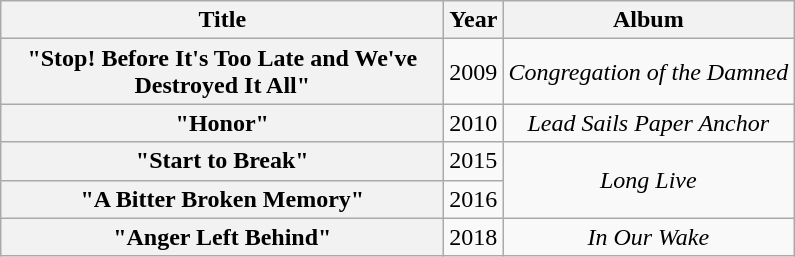<table class="wikitable plainrowheaders" style="text-align:center;">
<tr>
<th scope="col" style="width:18em;">Title</th>
<th scope="col">Year</th>
<th scope="col">Album</th>
</tr>
<tr>
<th scope="row">"Stop! Before It's Too Late and We've Destroyed It All"</th>
<td>2009</td>
<td><em>Congregation of the Damned</em></td>
</tr>
<tr>
<th scope="row">"Honor"</th>
<td>2010</td>
<td><em>Lead Sails Paper Anchor</em></td>
</tr>
<tr>
<th scope="row">"Start to Break"</th>
<td>2015</td>
<td rowspan="2"><em>Long Live</em></td>
</tr>
<tr>
<th scope="row">"A Bitter Broken Memory"</th>
<td>2016</td>
</tr>
<tr>
<th scope="row">"Anger Left Behind"</th>
<td>2018</td>
<td><em>In Our Wake</em></td>
</tr>
</table>
